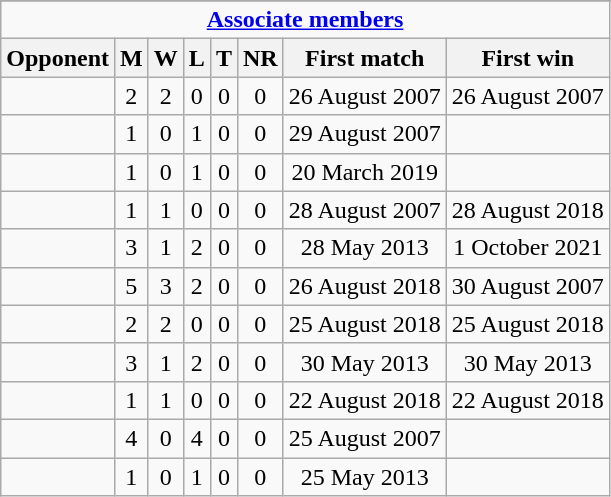<table class="wikitable" style="text-align: center;">
<tr>
</tr>
<tr>
<td colspan="30" style="text-align: center;"><strong><a href='#'>Associate members</a></strong></td>
</tr>
<tr>
<th>Opponent</th>
<th>M</th>
<th>W</th>
<th>L</th>
<th>T</th>
<th>NR</th>
<th>First match</th>
<th>First win</th>
</tr>
<tr>
<td></td>
<td>2</td>
<td>2</td>
<td>0</td>
<td>0</td>
<td>0</td>
<td>26 August 2007</td>
<td>26 August 2007</td>
</tr>
<tr>
<td></td>
<td>1</td>
<td>0</td>
<td>1</td>
<td>0</td>
<td>0</td>
<td>29 August 2007</td>
<td></td>
</tr>
<tr>
<td></td>
<td>1</td>
<td>0</td>
<td>1</td>
<td>0</td>
<td>0</td>
<td>20 March 2019</td>
<td></td>
</tr>
<tr>
<td></td>
<td>1</td>
<td>1</td>
<td>0</td>
<td>0</td>
<td>0</td>
<td>28 August 2007</td>
<td>28 August 2018</td>
</tr>
<tr>
<td></td>
<td>3</td>
<td>1</td>
<td>2</td>
<td>0</td>
<td>0</td>
<td>28 May 2013</td>
<td>1 October 2021</td>
</tr>
<tr>
<td></td>
<td>5</td>
<td>3</td>
<td>2</td>
<td>0</td>
<td>0</td>
<td>26 August 2018</td>
<td>30 August 2007</td>
</tr>
<tr>
<td></td>
<td>2</td>
<td>2</td>
<td>0</td>
<td>0</td>
<td>0</td>
<td>25 August 2018</td>
<td>25 August 2018</td>
</tr>
<tr>
<td></td>
<td>3</td>
<td>1</td>
<td>2</td>
<td>0</td>
<td>0</td>
<td>30 May 2013</td>
<td>30 May 2013</td>
</tr>
<tr>
<td></td>
<td>1</td>
<td>1</td>
<td>0</td>
<td>0</td>
<td>0</td>
<td>22 August 2018</td>
<td>22 August 2018</td>
</tr>
<tr>
<td></td>
<td>4</td>
<td>0</td>
<td>4</td>
<td>0</td>
<td>0</td>
<td>25 August 2007</td>
<td></td>
</tr>
<tr>
<td></td>
<td>1</td>
<td>0</td>
<td>1</td>
<td>0</td>
<td>0</td>
<td>25 May 2013</td>
<td></td>
</tr>
</table>
